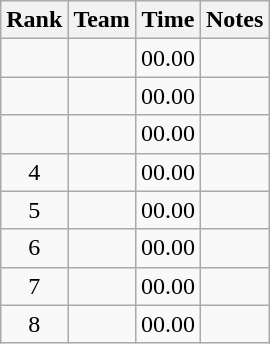<table class="wikitable sortable plainrowheaders" style="text-align:center">
<tr>
<th scope="col">Rank</th>
<th scope="col">Team</th>
<th scope="col">Time</th>
<th scope="col">Notes</th>
</tr>
<tr>
<td></td>
<td></td>
<td>00.00</td>
<td></td>
</tr>
<tr>
<td></td>
<td></td>
<td>00.00</td>
<td></td>
</tr>
<tr>
<td></td>
<td></td>
<td>00.00</td>
<td></td>
</tr>
<tr>
<td>4</td>
<td></td>
<td>00.00</td>
<td></td>
</tr>
<tr>
<td>5</td>
<td></td>
<td>00.00</td>
<td></td>
</tr>
<tr>
<td>6</td>
<td></td>
<td>00.00</td>
<td></td>
</tr>
<tr>
<td>7</td>
<td></td>
<td>00.00</td>
<td></td>
</tr>
<tr>
<td>8</td>
<td></td>
<td>00.00</td>
<td></td>
</tr>
</table>
